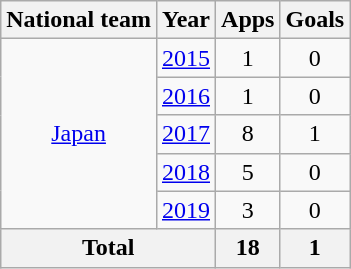<table class="wikitable" style="text-align:center">
<tr>
<th>National team</th>
<th>Year</th>
<th>Apps</th>
<th>Goals</th>
</tr>
<tr>
<td rowspan="5"><a href='#'>Japan</a></td>
<td><a href='#'>2015</a></td>
<td>1</td>
<td>0</td>
</tr>
<tr>
<td><a href='#'>2016</a></td>
<td>1</td>
<td>0</td>
</tr>
<tr>
<td><a href='#'>2017</a></td>
<td>8</td>
<td>1</td>
</tr>
<tr>
<td><a href='#'>2018</a></td>
<td>5</td>
<td>0</td>
</tr>
<tr>
<td><a href='#'>2019</a></td>
<td>3</td>
<td>0</td>
</tr>
<tr>
<th colspan="2">Total</th>
<th>18</th>
<th>1</th>
</tr>
</table>
